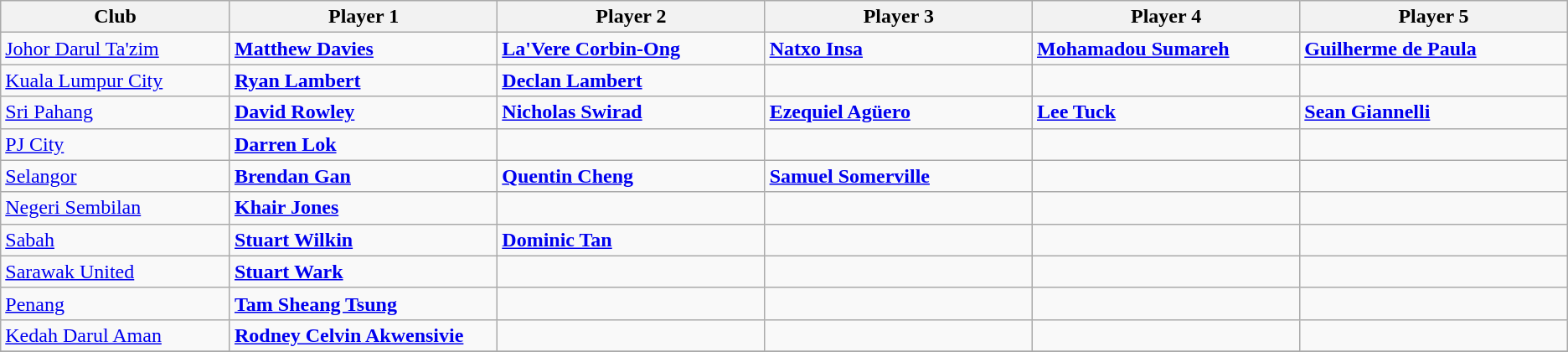<table class="wikitable">
<tr>
<th style="width:12%">Club</th>
<th style="width:14%">Player 1</th>
<th style="width:14%">Player 2</th>
<th style="width:14%">Player 3</th>
<th style="width:14%">Player 4</th>
<th style="width:14%">Player 5</th>
</tr>
<tr>
<td><a href='#'>Johor Darul Ta'zim</a></td>
<td> <strong><a href='#'>Matthew Davies</a></strong><small> </small></td>
<td> <strong><a href='#'>La'Vere Corbin-Ong</a></strong><small> </small></td>
<td> <strong><a href='#'>Natxo Insa</a></strong><small> </small></td>
<td> <strong><a href='#'>Mohamadou Sumareh</a></strong><small></small></td>
<td> <strong><a href='#'>Guilherme de Paula</a></strong><small></small></td>
</tr>
<tr>
<td><a href='#'>Kuala Lumpur City</a></td>
<td> <strong><a href='#'>Ryan Lambert</a></strong><small></small></td>
<td> <strong><a href='#'>Declan Lambert</a></strong><small> </small></td>
<td></td>
<td></td>
<td></td>
</tr>
<tr>
<td><a href='#'>Sri Pahang</a></td>
<td> <strong><a href='#'>David Rowley</a></strong><small></small></td>
<td> <strong><a href='#'>Nicholas Swirad</a></strong><small></small></td>
<td> <strong><a href='#'>Ezequiel Agüero</a></strong><small> </small></td>
<td> <strong><a href='#'>Lee Tuck</a></strong><small></small></td>
<td> <strong><a href='#'>Sean Giannelli</a></strong><small></small></td>
</tr>
<tr>
<td><a href='#'>PJ City</a></td>
<td> <strong><a href='#'>Darren Lok</a></strong><small></small> </td>
<td></td>
<td></td>
<td></td>
<td></td>
</tr>
<tr>
<td><a href='#'>Selangor</a></td>
<td> <strong><a href='#'>Brendan Gan</a></strong><small></small> </td>
<td> <strong><a href='#'>Quentin Cheng</a></strong><small></small> </td>
<td> <strong><a href='#'>Samuel Somerville</a></strong><small></small></td>
<td></td>
<td></td>
</tr>
<tr>
<td><a href='#'>Negeri Sembilan</a></td>
<td> <strong><a href='#'>Khair Jones</a></strong><small></small> </td>
<td></td>
<td></td>
<td></td>
<td></td>
</tr>
<tr>
<td><a href='#'>Sabah</a></td>
<td> <strong><a href='#'>Stuart Wilkin</a></strong><small></small></td>
<td> <strong><a href='#'>Dominic Tan</a></strong><small></small> </td>
<td></td>
<td></td>
<td></td>
</tr>
<tr>
<td><a href='#'>Sarawak United</a></td>
<td> <strong><a href='#'>Stuart Wark</a></strong><small></small></td>
<td></td>
<td></td>
<td></td>
<td></td>
</tr>
<tr>
<td><a href='#'>Penang</a></td>
<td> <strong><a href='#'>Tam Sheang Tsung</a></strong><small></small></td>
<td></td>
<td></td>
<td></td>
<td></td>
</tr>
<tr>
<td><a href='#'>Kedah Darul Aman</a></td>
<td> <strong><a href='#'>Rodney Celvin Akwensivie</a></strong><small></small></td>
<td></td>
<td></td>
<td></td>
<td></td>
</tr>
<tr>
</tr>
</table>
